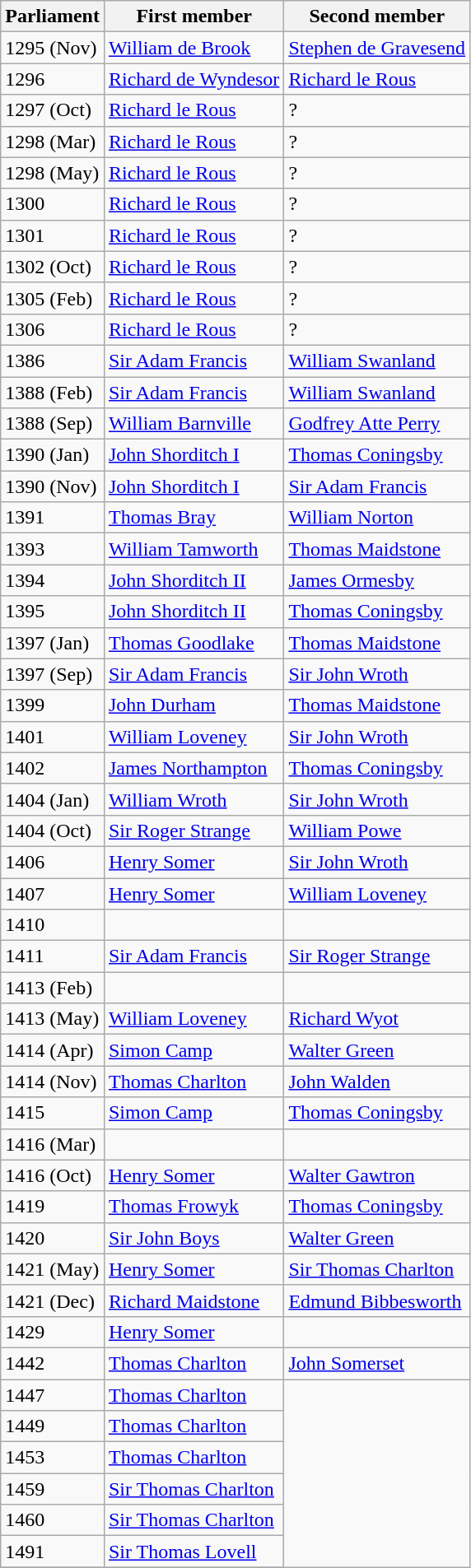<table class="wikitable">
<tr>
<th>Parliament</th>
<th>First member</th>
<th>Second member</th>
</tr>
<tr>
<td>1295 (Nov)</td>
<td><a href='#'>William de Brook</a></td>
<td><a href='#'>Stephen de Gravesend</a></td>
</tr>
<tr>
<td>1296</td>
<td><a href='#'>Richard de Wyndesor</a></td>
<td><a href='#'>Richard le Rous</a></td>
</tr>
<tr>
<td>1297 (Oct)</td>
<td><a href='#'>Richard le Rous</a></td>
<td>?</td>
</tr>
<tr>
<td>1298 (Mar)</td>
<td><a href='#'>Richard le Rous</a></td>
<td>?</td>
</tr>
<tr>
<td>1298 (May)</td>
<td><a href='#'>Richard le Rous</a></td>
<td>?</td>
</tr>
<tr>
<td>1300</td>
<td><a href='#'>Richard le Rous</a></td>
<td>?</td>
</tr>
<tr>
<td>1301</td>
<td><a href='#'>Richard le Rous</a></td>
<td>?</td>
</tr>
<tr>
<td>1302 (Oct)</td>
<td><a href='#'>Richard le Rous</a></td>
<td>?</td>
</tr>
<tr>
<td>1305 (Feb)</td>
<td><a href='#'>Richard le Rous</a></td>
<td>?</td>
</tr>
<tr>
<td>1306</td>
<td><a href='#'>Richard le Rous</a></td>
<td>?</td>
</tr>
<tr>
<td>1386</td>
<td><a href='#'>Sir Adam Francis</a></td>
<td><a href='#'>William Swanland</a></td>
</tr>
<tr>
<td>1388 (Feb)</td>
<td><a href='#'>Sir Adam Francis</a></td>
<td><a href='#'>William Swanland</a>  </td>
</tr>
<tr>
<td>1388 (Sep)</td>
<td><a href='#'>William Barnville</a></td>
<td><a href='#'>Godfrey Atte Perry</a></td>
</tr>
<tr>
<td>1390 (Jan)</td>
<td><a href='#'>John Shorditch I</a></td>
<td><a href='#'>Thomas Coningsby</a></td>
</tr>
<tr>
<td>1390 (Nov)</td>
<td><a href='#'>John Shorditch I</a></td>
<td><a href='#'>Sir Adam Francis</a></td>
</tr>
<tr>
<td>1391</td>
<td><a href='#'>Thomas Bray</a></td>
<td><a href='#'>William Norton</a></td>
</tr>
<tr>
<td>1393</td>
<td><a href='#'>William Tamworth</a></td>
<td><a href='#'>Thomas Maidstone</a></td>
</tr>
<tr>
<td>1394</td>
<td><a href='#'>John Shorditch II</a></td>
<td><a href='#'>James Ormesby</a></td>
</tr>
<tr>
<td>1395</td>
<td><a href='#'>John Shorditch II</a></td>
<td><a href='#'>Thomas Coningsby</a></td>
</tr>
<tr>
<td>1397 (Jan)</td>
<td><a href='#'>Thomas Goodlake</a></td>
<td><a href='#'>Thomas Maidstone</a></td>
</tr>
<tr>
<td>1397 (Sep)</td>
<td><a href='#'>Sir Adam Francis</a></td>
<td><a href='#'>Sir John Wroth</a></td>
</tr>
<tr>
<td>1399</td>
<td><a href='#'>John Durham</a></td>
<td><a href='#'>Thomas Maidstone</a></td>
</tr>
<tr>
<td>1401</td>
<td><a href='#'>William Loveney</a></td>
<td><a href='#'>Sir John Wroth</a></td>
</tr>
<tr>
<td>1402</td>
<td><a href='#'>James Northampton</a></td>
<td><a href='#'>Thomas Coningsby</a></td>
</tr>
<tr>
<td>1404 (Jan)</td>
<td><a href='#'>William Wroth</a></td>
<td><a href='#'>Sir John Wroth</a></td>
</tr>
<tr>
<td>1404 (Oct)</td>
<td><a href='#'>Sir Roger Strange</a></td>
<td><a href='#'>William Powe</a></td>
</tr>
<tr>
<td>1406</td>
<td><a href='#'>Henry Somer</a></td>
<td><a href='#'>Sir John Wroth</a>  </td>
</tr>
<tr>
<td>1407</td>
<td><a href='#'>Henry Somer</a></td>
<td><a href='#'>William Loveney</a>  </td>
</tr>
<tr>
<td>1410</td>
<td></td>
</tr>
<tr>
<td>1411</td>
<td><a href='#'>Sir Adam Francis</a></td>
<td><a href='#'>Sir Roger Strange</a></td>
</tr>
<tr>
<td>1413 (Feb)</td>
<td></td>
</tr>
<tr>
<td>1413 (May)</td>
<td><a href='#'>William Loveney</a></td>
<td><a href='#'>Richard Wyot</a></td>
</tr>
<tr>
<td>1414 (Apr)</td>
<td><a href='#'>Simon Camp</a></td>
<td><a href='#'>Walter Green</a></td>
</tr>
<tr>
<td>1414 (Nov)</td>
<td><a href='#'>Thomas Charlton</a></td>
<td><a href='#'>John Walden</a></td>
</tr>
<tr>
<td>1415</td>
<td><a href='#'>Simon Camp</a></td>
<td><a href='#'>Thomas Coningsby</a></td>
</tr>
<tr>
<td>1416 (Mar)</td>
<td></td>
</tr>
<tr>
<td>1416 (Oct)</td>
<td><a href='#'>Henry Somer</a></td>
<td><a href='#'>Walter Gawtron</a></td>
</tr>
<tr>
<td>1419</td>
<td><a href='#'>Thomas Frowyk</a></td>
<td><a href='#'>Thomas Coningsby</a></td>
</tr>
<tr>
<td>1420</td>
<td><a href='#'>Sir John Boys</a></td>
<td><a href='#'>Walter Green</a></td>
</tr>
<tr>
<td>1421 (May)</td>
<td><a href='#'>Henry Somer</a></td>
<td><a href='#'>Sir Thomas Charlton</a></td>
</tr>
<tr>
<td>1421 (Dec)</td>
<td><a href='#'>Richard Maidstone</a></td>
<td><a href='#'>Edmund Bibbesworth</a></td>
</tr>
<tr>
<td>1429</td>
<td><a href='#'>Henry Somer</a></td>
</tr>
<tr>
<td>1442</td>
<td><a href='#'>Thomas Charlton</a></td>
<td><a href='#'>John Somerset</a></td>
</tr>
<tr>
<td>1447</td>
<td><a href='#'>Thomas Charlton</a></td>
</tr>
<tr>
<td>1449</td>
<td><a href='#'>Thomas Charlton</a></td>
</tr>
<tr>
<td>1453</td>
<td><a href='#'>Thomas Charlton</a></td>
</tr>
<tr>
<td>1459</td>
<td><a href='#'>Sir Thomas Charlton</a></td>
</tr>
<tr>
<td>1460</td>
<td><a href='#'>Sir Thomas Charlton</a></td>
</tr>
<tr>
<td>1491</td>
<td><a href='#'>Sir Thomas Lovell</a></td>
</tr>
<tr>
</tr>
</table>
